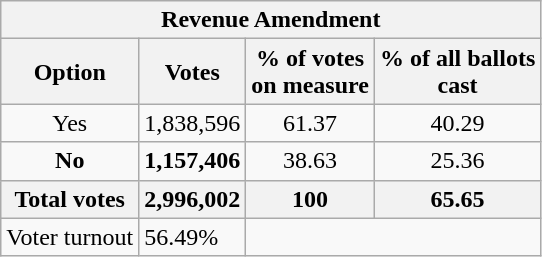<table class="wikitable">
<tr>
<th colspan=4 text align=center>Revenue Amendment</th>
</tr>
<tr>
<th>Option</th>
<th>Votes</th>
<th>% of votes<br>on measure</th>
<th>% of all ballots<br>cast</th>
</tr>
<tr>
<td text align=center>Yes</td>
<td text align=center>1,838,596</td>
<td text align=center>61.37</td>
<td text align=center>40.29</td>
</tr>
<tr>
<td text align=center><strong>No</strong></td>
<td text align=center><strong>1,157,406</strong></td>
<td text align=center>38.63</td>
<td text align=center>25.36</td>
</tr>
<tr>
<th text align=center>Total votes</th>
<th text align=center><strong>2,996,002</strong></th>
<th text align=center><strong>100</strong></th>
<th text align=center><strong>65.65</strong></th>
</tr>
<tr>
<td>Voter turnout</td>
<td>56.49%</td>
</tr>
</table>
